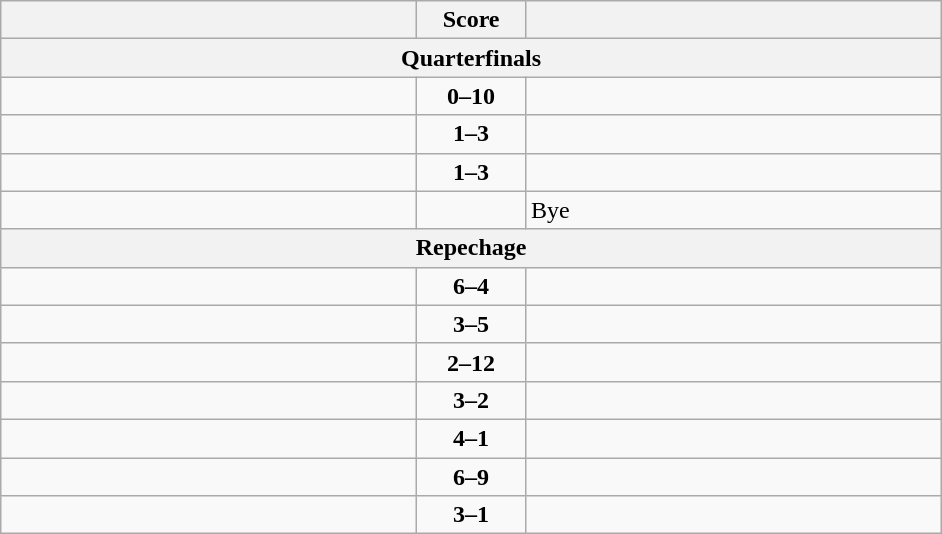<table class="wikitable" style="text-align: left;">
<tr>
<th align="right" width="270"></th>
<th width="65">Score</th>
<th align="left" width="270"></th>
</tr>
<tr>
<th colspan="3">Quarterfinals</th>
</tr>
<tr>
<td></td>
<td align=center><strong>0–10</strong></td>
<td><strong></strong></td>
</tr>
<tr>
<td></td>
<td align=center><strong>1–3</strong></td>
<td><strong></strong></td>
</tr>
<tr>
<td></td>
<td align=center><strong>1–3</strong></td>
<td><strong></strong></td>
</tr>
<tr>
<td><strong></strong></td>
<td align=center></td>
<td>Bye</td>
</tr>
<tr>
<th colspan="3">Repechage</th>
</tr>
<tr>
<td><strong></strong></td>
<td align=center><strong>6–4</strong></td>
<td></td>
</tr>
<tr>
<td></td>
<td align=center><strong>3–5</strong></td>
<td><strong></strong></td>
</tr>
<tr>
<td></td>
<td align=center><strong>2–12</strong></td>
<td><strong></strong></td>
</tr>
<tr>
<td><strong></strong></td>
<td align=center><strong>3–2</strong></td>
<td></td>
</tr>
<tr>
<td><strong></strong></td>
<td align=center><strong>4–1</strong></td>
<td></td>
</tr>
<tr>
<td></td>
<td align=center><strong>6–9</strong></td>
<td><strong></strong></td>
</tr>
<tr>
<td><strong></strong></td>
<td align=center><strong>3–1</strong></td>
<td></td>
</tr>
</table>
